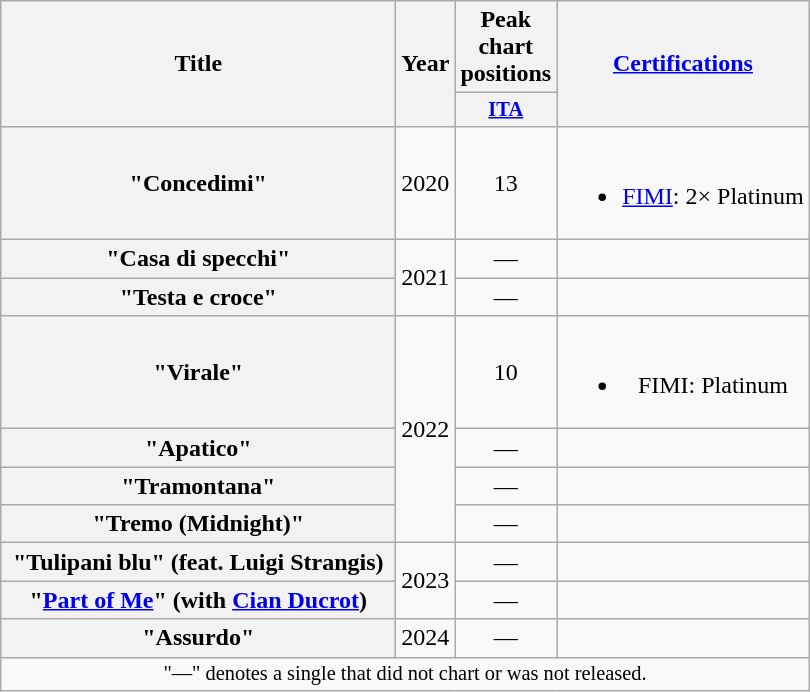<table class="wikitable plainrowheaders" style="text-align:center;">
<tr>
<th rowspan="2" scope="col" style="width:16em;">Title</th>
<th rowspan="2" scope="col" style="width:1em;">Year</th>
<th scope="col">Peak chart positions</th>
<th rowspan="2" scope="col"><a href='#'>Certifications</a></th>
</tr>
<tr>
<th scope="col" style="width:3em;font-size:85%;"><a href='#'>ITA</a></th>
</tr>
<tr>
<th scope="row">"Concedimi"</th>
<td>2020</td>
<td>13</td>
<td><br><ul><li><a href='#'>FIMI</a>: 2× Platinum</li></ul></td>
</tr>
<tr>
<th scope="row">"Casa di specchi"</th>
<td rowspan="2">2021</td>
<td>—</td>
<td></td>
</tr>
<tr>
<th scope="row">"Testa e croce"</th>
<td>—</td>
<td></td>
</tr>
<tr>
<th scope="row">"Virale"</th>
<td rowspan="4">2022</td>
<td>10</td>
<td><br><ul><li>FIMI: Platinum</li></ul></td>
</tr>
<tr>
<th scope="row">"Apatico"</th>
<td>—</td>
<td></td>
</tr>
<tr>
<th scope="row">"Tramontana"</th>
<td>—</td>
<td></td>
</tr>
<tr>
<th scope="row">"Tremo (Midnight)"</th>
<td>—</td>
<td></td>
</tr>
<tr>
<th scope="row">"Tulipani blu" (feat. Luigi Strangis)</th>
<td rowspan="2">2023</td>
<td>—</td>
<td></td>
</tr>
<tr>
<th scope="row">"<a href='#'>Part of Me</a>" (with <a href='#'>Cian Ducrot</a>)</th>
<td>—</td>
<td></td>
</tr>
<tr>
<th scope="row">"Assurdo"</th>
<td>2024</td>
<td>—</td>
<td></td>
</tr>
<tr>
<td colspan="4" style="text-align:center; font-size:85%;">"—" denotes a single that did not chart or was not released.</td>
</tr>
</table>
